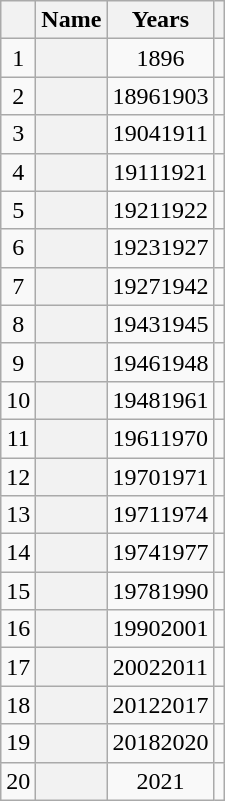<table class="wikitable sortable plainrowheaders">
<tr>
<th align="center"></th>
<th align="center">Name</th>
<th align="center">Years</th>
<th align="center"; class="unsortable"></th>
</tr>
<tr>
<td align="center">1</td>
<th scope="row"></th>
<td align="center">1896</td>
<td align="center"></td>
</tr>
<tr>
<td align="center">2</td>
<th scope="row"></th>
<td align="center">18961903</td>
<td align="center"></td>
</tr>
<tr>
<td align="center">3</td>
<th scope="row"></th>
<td align="center">19041911</td>
<td align="center"></td>
</tr>
<tr>
<td align="center">4</td>
<th scope="row"></th>
<td align="center">19111921</td>
<td align="center"></td>
</tr>
<tr>
<td align="center">5</td>
<th scope="row"></th>
<td align="center">19211922</td>
<td align="center"></td>
</tr>
<tr>
<td align="center">6</td>
<th scope="row"></th>
<td align="center">19231927</td>
<td align="center"></td>
</tr>
<tr>
<td align="center">7</td>
<th scope="row"></th>
<td align="center">19271942</td>
<td align="center"></td>
</tr>
<tr>
<td align="center">8</td>
<th scope="row"></th>
<td align="center">19431945</td>
<td align="center"></td>
</tr>
<tr>
<td align="center">9</td>
<th scope="row"></th>
<td align="center">19461948</td>
<td align="center"></td>
</tr>
<tr>
<td align="center">10</td>
<th scope="row"></th>
<td align="center">19481961</td>
<td align="center"></td>
</tr>
<tr>
<td align="center">11</td>
<th scope="row"></th>
<td align="center">19611970</td>
<td align="center"></td>
</tr>
<tr>
<td align="center">12</td>
<th scope="row"></th>
<td align="center">19701971</td>
<td align="center"></td>
</tr>
<tr>
<td align="center">13</td>
<th scope="row"></th>
<td align="center">19711974</td>
<td align="center"></td>
</tr>
<tr>
<td align="center">14</td>
<th scope="row"></th>
<td align="center">19741977</td>
<td align="center"></td>
</tr>
<tr>
<td align="center">15</td>
<th scope="row"></th>
<td align="center">19781990</td>
<td align="center"></td>
</tr>
<tr>
<td align="center">16</td>
<th scope="row"></th>
<td align="center">19902001</td>
<td align="center"></td>
</tr>
<tr>
<td align="center">17</td>
<th scope="row"></th>
<td align="center">20022011</td>
<td align="center"></td>
</tr>
<tr>
<td align="center">18</td>
<th scope="row"></th>
<td align="center">20122017</td>
<td align="center"></td>
</tr>
<tr>
<td align="center">19</td>
<th scope="row"></th>
<td align="center">20182020</td>
<td align="center"></td>
</tr>
<tr>
<td align="center">20</td>
<th scope="row"></th>
<td align="center">2021</td>
<td align="center"></td>
</tr>
</table>
